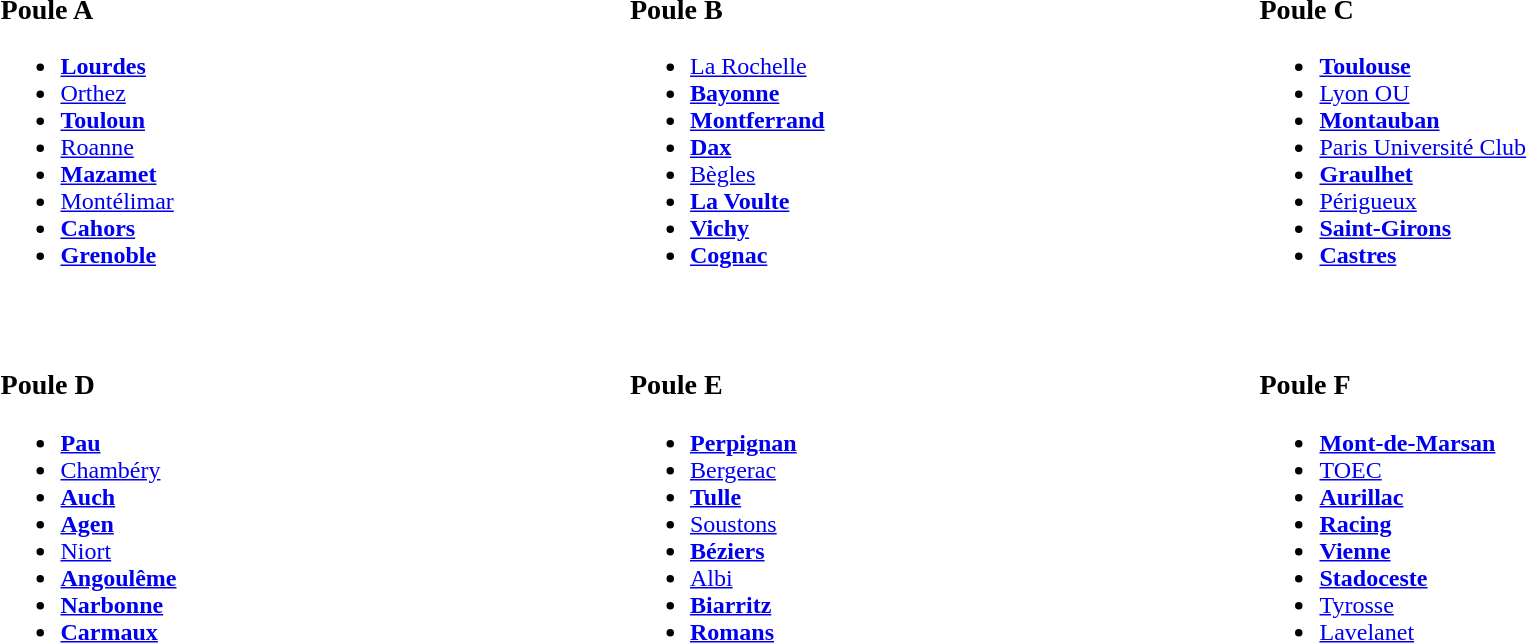<table width="100%" align="center" border="0" cellpadding="4" cellspacing="5">
<tr valign="top" align="left">
<td width="33%"><br><h3>Poule A</h3><ul><li><strong><a href='#'>Lourdes</a></strong></li><li><a href='#'>Orthez</a></li><li><strong><a href='#'>Touloun</a></strong></li><li><a href='#'>Roanne</a></li><li><strong><a href='#'>Mazamet</a></strong></li><li><a href='#'>Montélimar</a></li><li><strong><a href='#'>Cahors</a></strong></li><li><strong><a href='#'>Grenoble</a></strong></li></ul></td>
<td width="33%"><br><h3>Poule B</h3><ul><li><a href='#'>La Rochelle</a></li><li><strong><a href='#'>Bayonne</a></strong></li><li><strong><a href='#'>Montferrand</a></strong></li><li><strong><a href='#'>Dax</a></strong></li><li><a href='#'>Bègles</a></li><li><strong><a href='#'>La Voulte</a></strong></li><li><strong><a href='#'>Vichy</a></strong></li><li><strong><a href='#'>Cognac</a></strong></li></ul></td>
<td width="33%"><br><h3>Poule C</h3><ul><li><strong><a href='#'>Toulouse</a></strong></li><li><a href='#'>Lyon OU</a></li><li><strong><a href='#'>Montauban</a></strong></li><li><a href='#'>Paris Université Club</a></li><li><strong><a href='#'>Graulhet</a></strong></li><li><a href='#'>Périgueux</a></li><li><strong><a href='#'>Saint-Girons</a></strong></li><li><strong><a href='#'>Castres</a></strong></li></ul></td>
</tr>
<tr valign="top" align="left">
<td width="33%"><br><h3>Poule D</h3><ul><li><strong><a href='#'>Pau</a></strong></li><li><a href='#'>Chambéry</a></li><li><strong><a href='#'>Auch</a></strong></li><li><strong><a href='#'>Agen</a></strong></li><li><a href='#'>Niort</a></li><li><strong><a href='#'>Angoulême</a></strong></li><li><strong><a href='#'>Narbonne</a></strong></li><li><strong><a href='#'>Carmaux</a></strong></li></ul></td>
<td width="33%"><br><h3>Poule E</h3><ul><li><strong><a href='#'>Perpignan</a></strong></li><li><a href='#'>Bergerac</a></li><li><strong><a href='#'>Tulle</a></strong></li><li><a href='#'>Soustons</a></li><li><strong><a href='#'>Béziers</a></strong></li><li><a href='#'>Albi</a></li><li><strong><a href='#'>Biarritz</a> </strong></li><li><strong><a href='#'>Romans</a></strong></li></ul></td>
<td width="33%"><br><h3>Poule F</h3><ul><li><strong><a href='#'>Mont-de-Marsan</a></strong></li><li><a href='#'>TOEC</a></li><li><strong><a href='#'>Aurillac</a></strong></li><li><strong><a href='#'>Racing</a></strong></li><li><strong><a href='#'>Vienne</a></strong></li><li><strong><a href='#'>Stadoceste</a></strong></li><li><a href='#'>Tyrosse</a></li><li><a href='#'>Lavelanet</a></li></ul></td>
</tr>
</table>
